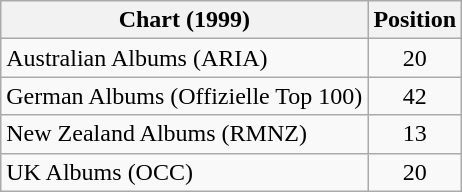<table class="wikitable sortable plainrowheaders" style="text-align:center;">
<tr>
<th scope="column">Chart (1999)</th>
<th scope="column">Position</th>
</tr>
<tr>
<td align="left">Australian Albums (ARIA)</td>
<td align="center">20</td>
</tr>
<tr>
<td align="left">German Albums (Offizielle Top 100)</td>
<td align="center">42</td>
</tr>
<tr>
<td align="left">New Zealand Albums (RMNZ)</td>
<td align="center">13</td>
</tr>
<tr>
<td align="left">UK Albums (OCC)</td>
<td align="center">20</td>
</tr>
</table>
